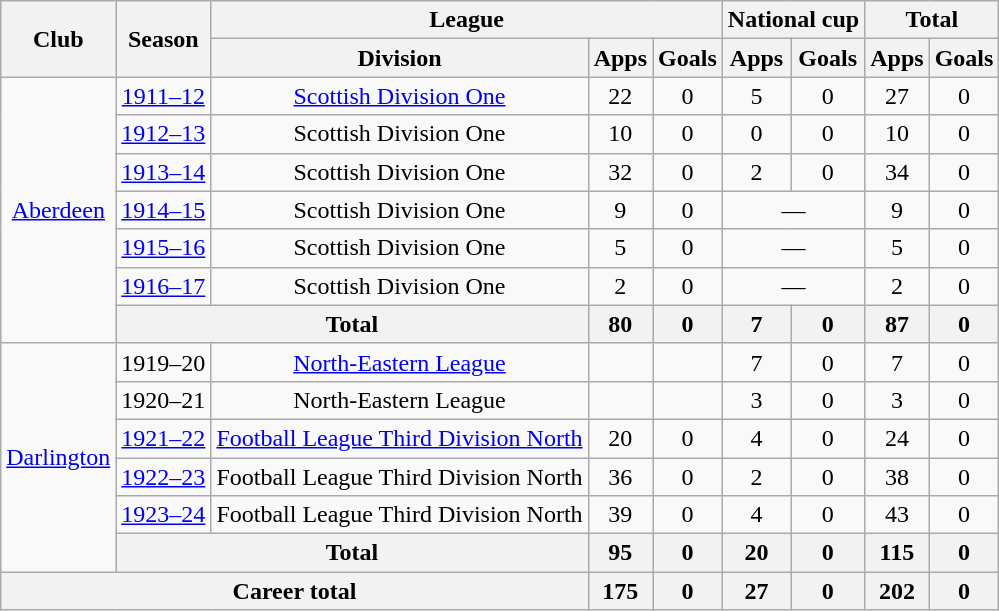<table class="wikitable" style="text-align:center">
<tr>
<th rowspan="2">Club</th>
<th rowspan="2">Season</th>
<th colspan="3">League</th>
<th colspan="2">National cup</th>
<th colspan="2">Total</th>
</tr>
<tr>
<th>Division</th>
<th>Apps</th>
<th>Goals</th>
<th>Apps</th>
<th>Goals</th>
<th>Apps</th>
<th>Goals</th>
</tr>
<tr>
<td rowspan="7"><a href='#'>Aberdeen</a></td>
<td><a href='#'>1911–12</a></td>
<td><a href='#'>Scottish Division One</a></td>
<td>22</td>
<td>0</td>
<td>5</td>
<td>0</td>
<td>27</td>
<td>0</td>
</tr>
<tr>
<td><a href='#'>1912–13</a></td>
<td>Scottish Division One</td>
<td>10</td>
<td>0</td>
<td>0</td>
<td>0</td>
<td>10</td>
<td>0</td>
</tr>
<tr>
<td><a href='#'>1913–14</a></td>
<td>Scottish Division One</td>
<td>32</td>
<td>0</td>
<td>2</td>
<td>0</td>
<td>34</td>
<td>0</td>
</tr>
<tr>
<td><a href='#'>1914–15</a></td>
<td>Scottish Division One</td>
<td>9</td>
<td>0</td>
<td colspan="2">—</td>
<td>9</td>
<td>0</td>
</tr>
<tr>
<td><a href='#'>1915–16</a></td>
<td>Scottish Division One</td>
<td>5</td>
<td>0</td>
<td colspan="2">—</td>
<td>5</td>
<td>0</td>
</tr>
<tr>
<td><a href='#'>1916–17</a></td>
<td>Scottish Division One</td>
<td>2</td>
<td>0</td>
<td colspan="2">—</td>
<td>2</td>
<td>0</td>
</tr>
<tr>
<th colspan="2">Total</th>
<th>80</th>
<th>0</th>
<th>7</th>
<th>0</th>
<th>87</th>
<th>0</th>
</tr>
<tr>
<td rowspan="6"><a href='#'>Darlington</a></td>
<td>1919–20</td>
<td><a href='#'>North-Eastern League</a></td>
<td></td>
<td></td>
<td>7</td>
<td>0</td>
<td>7</td>
<td>0</td>
</tr>
<tr>
<td>1920–21</td>
<td>North-Eastern League</td>
<td></td>
<td></td>
<td>3</td>
<td>0</td>
<td>3</td>
<td>0</td>
</tr>
<tr>
<td><a href='#'>1921–22</a></td>
<td><a href='#'>Football League Third Division North</a></td>
<td>20</td>
<td>0</td>
<td>4</td>
<td>0</td>
<td>24</td>
<td>0</td>
</tr>
<tr>
<td><a href='#'>1922–23</a></td>
<td>Football League Third Division North</td>
<td>36</td>
<td>0</td>
<td>2</td>
<td>0</td>
<td>38</td>
<td>0</td>
</tr>
<tr>
<td><a href='#'>1923–24</a></td>
<td>Football League Third Division North</td>
<td>39</td>
<td>0</td>
<td>4</td>
<td>0</td>
<td>43</td>
<td>0</td>
</tr>
<tr>
<th colspan="2">Total</th>
<th>95</th>
<th>0</th>
<th>20</th>
<th>0</th>
<th>115</th>
<th>0</th>
</tr>
<tr>
<th colspan="3">Career total</th>
<th>175</th>
<th>0</th>
<th>27</th>
<th>0</th>
<th>202</th>
<th>0</th>
</tr>
</table>
